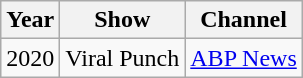<table class="wikitable sortable" style="text-align:center;">
<tr>
<th>Year</th>
<th>Show</th>
<th>Channel</th>
</tr>
<tr>
<td>2020</td>
<td>Viral Punch</td>
<td><a href='#'>ABP News</a></td>
</tr>
</table>
